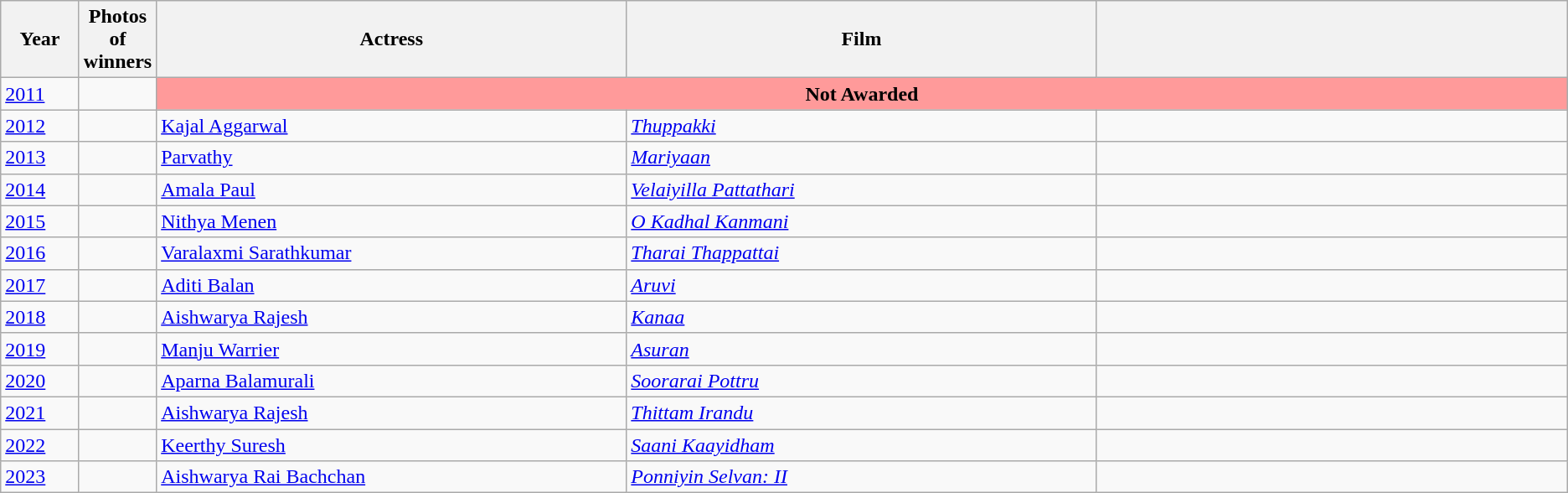<table class="wikitable sortable" style="text-align:left;">
<tr>
<th scope="col" style="width:5%;text-align:center;">Year</th>
<th scope="col" style="width:3%;text-align:center;">Photos of winners</th>
<th scope="col" style="width:30%;text-align:center;">Actress</th>
<th scope="col" style="width:30%;text-align:center;">Film</th>
<th class="unsortable"></th>
</tr>
<tr>
<td><a href='#'>2011</a></td>
<td rowspan="1" style="text-align:center"></td>
<td bgcolor=#ff9a9a colspan="5" style="text-align:center"><strong>Not Awarded </strong></td>
</tr>
<tr>
<td><a href='#'>2012</a></td>
<td style="text-align:center"></td>
<td><a href='#'>Kajal Aggarwal</a></td>
<td><em><a href='#'>Thuppakki</a></em></td>
<td></td>
</tr>
<tr>
<td><a href='#'>2013</a></td>
<td style="text-align:center"></td>
<td><a href='#'>Parvathy</a></td>
<td><em><a href='#'>Mariyaan</a></em></td>
<td></td>
</tr>
<tr>
<td><a href='#'>2014</a></td>
<td style="text-align:center"></td>
<td><a href='#'>Amala Paul</a></td>
<td><em><a href='#'>Velaiyilla Pattathari</a></em></td>
<td></td>
</tr>
<tr>
<td><a href='#'>2015</a></td>
<td style="text-align:center"></td>
<td><a href='#'>Nithya Menen</a></td>
<td><em><a href='#'>O Kadhal Kanmani</a></em></td>
<td></td>
</tr>
<tr>
<td><a href='#'>2016</a></td>
<td style="text-align:center"></td>
<td><a href='#'>Varalaxmi Sarathkumar</a></td>
<td><em><a href='#'>Tharai Thappattai</a></em></td>
<td></td>
</tr>
<tr>
<td><a href='#'>2017</a></td>
<td style="text-align:center"></td>
<td><a href='#'>Aditi Balan</a></td>
<td><em><a href='#'>Aruvi</a></em></td>
<td></td>
</tr>
<tr>
<td><a href='#'>2018</a></td>
<td style="text-align:center"></td>
<td><a href='#'>Aishwarya Rajesh</a></td>
<td><em><a href='#'>Kanaa</a></em></td>
<td></td>
</tr>
<tr>
<td><a href='#'>2019</a></td>
<td style="text-align:center"></td>
<td><a href='#'>Manju Warrier</a></td>
<td><em><a href='#'>Asuran</a></em></td>
<td></td>
</tr>
<tr>
<td><a href='#'>2020</a></td>
<td style="text-align:center"></td>
<td><a href='#'>Aparna Balamurali</a></td>
<td><em><a href='#'>Soorarai Pottru</a></em></td>
<td></td>
</tr>
<tr>
<td><a href='#'>2021</a></td>
<td style="text-align:center"></td>
<td><a href='#'>Aishwarya Rajesh</a></td>
<td><em><a href='#'>Thittam Irandu</a></em></td>
<td></td>
</tr>
<tr>
<td><a href='#'>2022</a></td>
<td style="text-align:center"></td>
<td><a href='#'>Keerthy Suresh</a></td>
<td><em><a href='#'>Saani Kaayidham</a></em></td>
<td></td>
</tr>
<tr>
<td><a href='#'>2023</a></td>
<td style="text-align:center"></td>
<td><a href='#'>Aishwarya Rai Bachchan</a></td>
<td><em><a href='#'>Ponniyin Selvan: II</a></em></td>
<td></td>
</tr>
</table>
